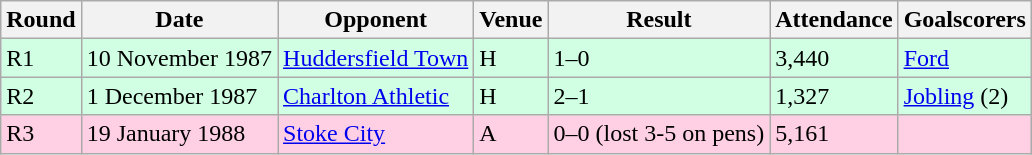<table class="wikitable">
<tr>
<th>Round</th>
<th>Date</th>
<th>Opponent</th>
<th>Venue</th>
<th>Result</th>
<th>Attendance</th>
<th>Goalscorers</th>
</tr>
<tr style="background-color: #d0ffe3;">
<td>R1</td>
<td>10 November 1987</td>
<td><a href='#'>Huddersfield Town</a></td>
<td>H</td>
<td>1–0</td>
<td>3,440</td>
<td><a href='#'>Ford</a></td>
</tr>
<tr style="background-color: #d0ffe3;">
<td>R2</td>
<td>1 December 1987</td>
<td><a href='#'>Charlton Athletic</a></td>
<td>H</td>
<td>2–1 </td>
<td>1,327</td>
<td><a href='#'>Jobling</a> (2)</td>
</tr>
<tr style="background-color: #ffd0e3;">
<td>R3</td>
<td>19 January 1988</td>
<td><a href='#'>Stoke City</a></td>
<td>A</td>
<td>0–0 (lost 3-5 on pens)</td>
<td>5,161</td>
<td></td>
</tr>
</table>
